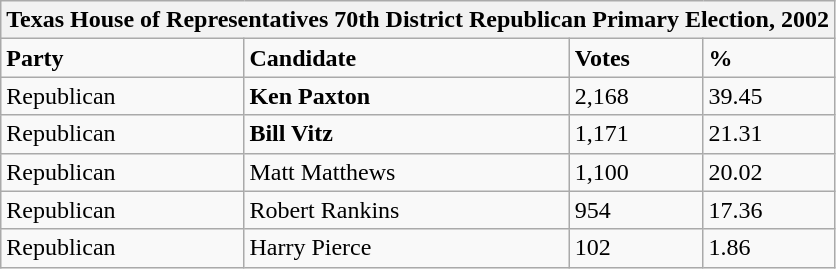<table class="wikitable">
<tr>
<th colspan="4">Texas House of Representatives 70th District Republican Primary Election, 2002</th>
</tr>
<tr>
<td><strong>Party</strong></td>
<td><strong>Candidate</strong></td>
<td><strong>Votes</strong></td>
<td><strong>%</strong></td>
</tr>
<tr>
<td>Republican</td>
<td><strong>Ken Paxton</strong></td>
<td>2,168</td>
<td>39.45</td>
</tr>
<tr>
<td>Republican</td>
<td><strong>Bill Vitz</strong></td>
<td>1,171</td>
<td>21.31</td>
</tr>
<tr>
<td>Republican</td>
<td>Matt Matthews</td>
<td>1,100</td>
<td>20.02</td>
</tr>
<tr>
<td>Republican</td>
<td>Robert Rankins</td>
<td>954</td>
<td>17.36</td>
</tr>
<tr>
<td>Republican</td>
<td>Harry Pierce</td>
<td>102</td>
<td>1.86</td>
</tr>
</table>
